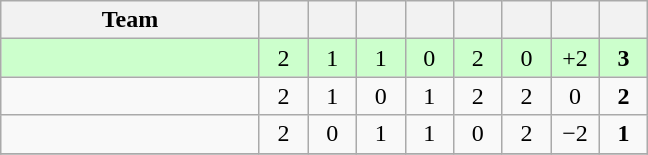<table class="wikitable" style="text-align: center;">
<tr>
<th width="165">Team</th>
<th width="25"></th>
<th width="25"></th>
<th width="25"></th>
<th width="25"></th>
<th width="25"></th>
<th width="25"></th>
<th width="25"></th>
<th width="25"></th>
</tr>
<tr bgcolor="#ccffcc">
<td style="text-align:left;"></td>
<td>2</td>
<td>1</td>
<td>1</td>
<td>0</td>
<td>2</td>
<td>0</td>
<td>+2</td>
<td><strong>3</strong></td>
</tr>
<tr>
<td style="text-align:left;"></td>
<td>2</td>
<td>1</td>
<td>0</td>
<td>1</td>
<td>2</td>
<td>2</td>
<td>0</td>
<td><strong>2</strong></td>
</tr>
<tr>
<td style="text-align:left;"></td>
<td>2</td>
<td>0</td>
<td>1</td>
<td>1</td>
<td>0</td>
<td>2</td>
<td>−2</td>
<td><strong>1</strong></td>
</tr>
<tr>
</tr>
</table>
